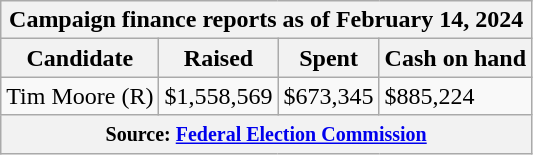<table class="wikitable sortable">
<tr>
<th colspan=4>Campaign finance reports as of February 14, 2024</th>
</tr>
<tr style="text-align:center;">
<th>Candidate</th>
<th>Raised</th>
<th>Spent</th>
<th>Cash on hand</th>
</tr>
<tr>
<td>Tim Moore (R)</td>
<td>$1,558,569</td>
<td>$673,345</td>
<td>$885,224</td>
</tr>
<tr>
<th colspan="4"><small>Source: <a href='#'>Federal Election Commission</a></small></th>
</tr>
</table>
